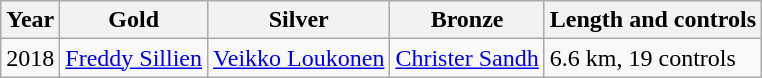<table class="wikitable">
<tr>
<th>Year</th>
<th>Gold</th>
<th>Silver</th>
<th>Bronze</th>
<th>Length and controls</th>
</tr>
<tr>
<td>2018</td>
<td> <a href='#'>Freddy Sillien</a></td>
<td> <a href='#'>Veikko Loukonen</a></td>
<td> <a href='#'>Christer Sandh</a></td>
<td>6.6 km, 19 controls</td>
</tr>
</table>
